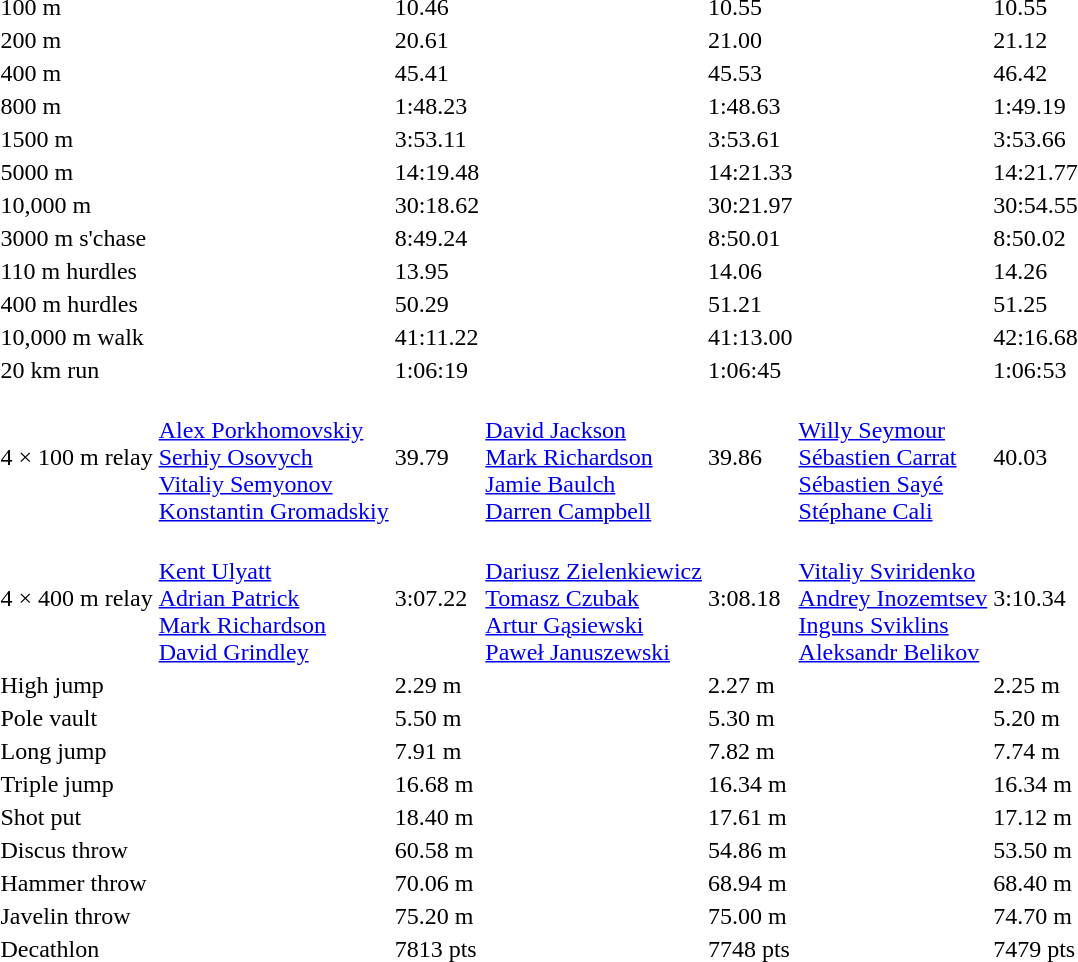<table>
<tr>
<td>100 m</td>
<td></td>
<td>10.46</td>
<td></td>
<td>10.55</td>
<td></td>
<td>10.55</td>
</tr>
<tr>
<td>200 m</td>
<td></td>
<td>20.61</td>
<td></td>
<td>21.00</td>
<td></td>
<td>21.12</td>
</tr>
<tr>
<td>400 m</td>
<td></td>
<td>45.41</td>
<td></td>
<td>45.53</td>
<td></td>
<td>46.42</td>
</tr>
<tr>
<td>800 m</td>
<td></td>
<td>1:48.23</td>
<td></td>
<td>1:48.63</td>
<td></td>
<td>1:49.19</td>
</tr>
<tr>
<td>1500 m</td>
<td></td>
<td>3:53.11</td>
<td></td>
<td>3:53.61</td>
<td></td>
<td>3:53.66</td>
</tr>
<tr>
<td>5000 m</td>
<td></td>
<td>14:19.48</td>
<td></td>
<td>14:21.33</td>
<td></td>
<td>14:21.77</td>
</tr>
<tr>
<td>10,000 m</td>
<td></td>
<td>30:18.62</td>
<td></td>
<td>30:21.97</td>
<td></td>
<td>30:54.55</td>
</tr>
<tr>
<td>3000 m s'chase</td>
<td></td>
<td>8:49.24</td>
<td></td>
<td>8:50.01</td>
<td></td>
<td>8:50.02</td>
</tr>
<tr>
<td>110 m hurdles</td>
<td></td>
<td>13.95</td>
<td></td>
<td>14.06</td>
<td></td>
<td>14.26</td>
</tr>
<tr>
<td>400 m hurdles</td>
<td></td>
<td>50.29</td>
<td></td>
<td>51.21</td>
<td></td>
<td>51.25</td>
</tr>
<tr>
<td>10,000 m walk</td>
<td></td>
<td>41:11.22</td>
<td></td>
<td>41:13.00</td>
<td></td>
<td>42:16.68</td>
</tr>
<tr>
<td>20 km run</td>
<td></td>
<td>1:06:19</td>
<td></td>
<td>1:06:45</td>
<td></td>
<td>1:06:53</td>
</tr>
<tr>
<td>4 × 100 m relay</td>
<td><br><a href='#'>Alex Porkhomovskiy</a><br><a href='#'>Serhiy Osovych</a><br><a href='#'>Vitaliy Semyonov</a><br><a href='#'>Konstantin Gromadskiy</a></td>
<td>39.79</td>
<td><br><a href='#'>David Jackson</a><br><a href='#'>Mark Richardson</a><br><a href='#'>Jamie Baulch</a><br><a href='#'>Darren Campbell</a></td>
<td>39.86</td>
<td><br><a href='#'>Willy Seymour</a><br><a href='#'>Sébastien Carrat</a><br><a href='#'>Sébastien Sayé</a><br><a href='#'>Stéphane Cali</a></td>
<td>40.03</td>
</tr>
<tr>
<td>4 × 400 m relay</td>
<td><br><a href='#'>Kent Ulyatt</a><br><a href='#'>Adrian Patrick</a><br><a href='#'>Mark Richardson</a><br><a href='#'>David Grindley</a></td>
<td>3:07.22</td>
<td><br><a href='#'>Dariusz Zielenkiewicz</a><br><a href='#'>Tomasz Czubak</a><br><a href='#'>Artur Gąsiewski</a><br><a href='#'>Paweł Januszewski</a></td>
<td>3:08.18</td>
<td><br><a href='#'>Vitaliy Sviridenko</a><br><a href='#'>Andrey Inozemtsev</a><br><a href='#'>Inguns Sviklins</a><br><a href='#'>Aleksandr Belikov</a></td>
<td>3:10.34</td>
</tr>
<tr>
<td>High jump</td>
<td></td>
<td>2.29 m</td>
<td></td>
<td>2.27 m</td>
<td></td>
<td>2.25 m</td>
</tr>
<tr>
<td>Pole vault</td>
<td></td>
<td>5.50 m</td>
<td></td>
<td>5.30 m</td>
<td></td>
<td>5.20 m</td>
</tr>
<tr>
<td>Long jump</td>
<td></td>
<td>7.91 m</td>
<td></td>
<td>7.82 m</td>
<td></td>
<td>7.74 m</td>
</tr>
<tr>
<td>Triple jump</td>
<td></td>
<td>16.68 m</td>
<td></td>
<td>16.34 m</td>
<td></td>
<td>16.34 m</td>
</tr>
<tr>
<td>Shot put</td>
<td></td>
<td>18.40 m</td>
<td></td>
<td>17.61 m</td>
<td></td>
<td>17.12 m</td>
</tr>
<tr>
<td>Discus throw</td>
<td></td>
<td>60.58 m</td>
<td></td>
<td>54.86 m</td>
<td></td>
<td>53.50 m</td>
</tr>
<tr>
<td>Hammer throw</td>
<td></td>
<td>70.06 m</td>
<td></td>
<td>68.94 m</td>
<td></td>
<td>68.40 m</td>
</tr>
<tr>
<td>Javelin throw</td>
<td></td>
<td>75.20 m</td>
<td></td>
<td>75.00 m</td>
<td></td>
<td>74.70 m</td>
</tr>
<tr>
<td>Decathlon</td>
<td></td>
<td>7813 pts</td>
<td></td>
<td>7748 pts</td>
<td></td>
<td>7479 pts</td>
</tr>
</table>
